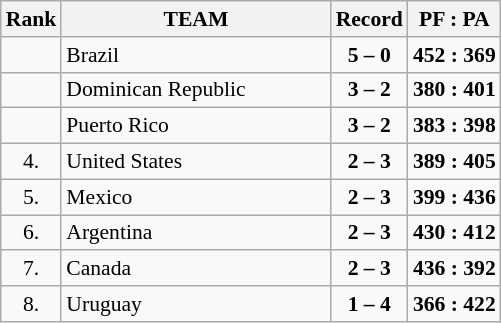<table class="wikitable" style="border-collapse: collapse; font-size: 90%;">
<tr>
<th>Rank</th>
<th align="left" style="width: 12em">TEAM</th>
<th>Record</th>
<th>PF : PA</th>
</tr>
<tr>
<td align="center"></td>
<td> Brazil</td>
<td align="center"><strong>5 – 0</strong></td>
<td align="center"><strong>452 : 369</strong></td>
</tr>
<tr>
<td align="center"></td>
<td> Dominican Republic</td>
<td align="center"><strong>3 – 2</strong></td>
<td align="center"><strong>380 : 401</strong></td>
</tr>
<tr>
<td align="center"></td>
<td> Puerto Rico</td>
<td align="center"><strong>3 – 2</strong></td>
<td align="center"><strong>383 : 398</strong></td>
</tr>
<tr>
<td align="center">4.</td>
<td> United States</td>
<td align="center"><strong>2 – 3</strong></td>
<td align="center"><strong>389 : 405</strong></td>
</tr>
<tr>
<td align="center">5.</td>
<td> Mexico</td>
<td align="center"><strong>2 – 3</strong></td>
<td align="center"><strong>399 : 436</strong></td>
</tr>
<tr>
<td align="center">6.</td>
<td> Argentina</td>
<td align="center"><strong>2 – 3</strong></td>
<td align="center"><strong>430 : 412</strong></td>
</tr>
<tr>
<td align="center">7.</td>
<td> Canada</td>
<td align="center"><strong>2 – 3</strong></td>
<td align="center"><strong>436 : 392</strong></td>
</tr>
<tr>
<td align="center">8.</td>
<td> Uruguay</td>
<td align="center"><strong>1 – 4</strong></td>
<td align="center"><strong>366 : 422</strong></td>
</tr>
</table>
